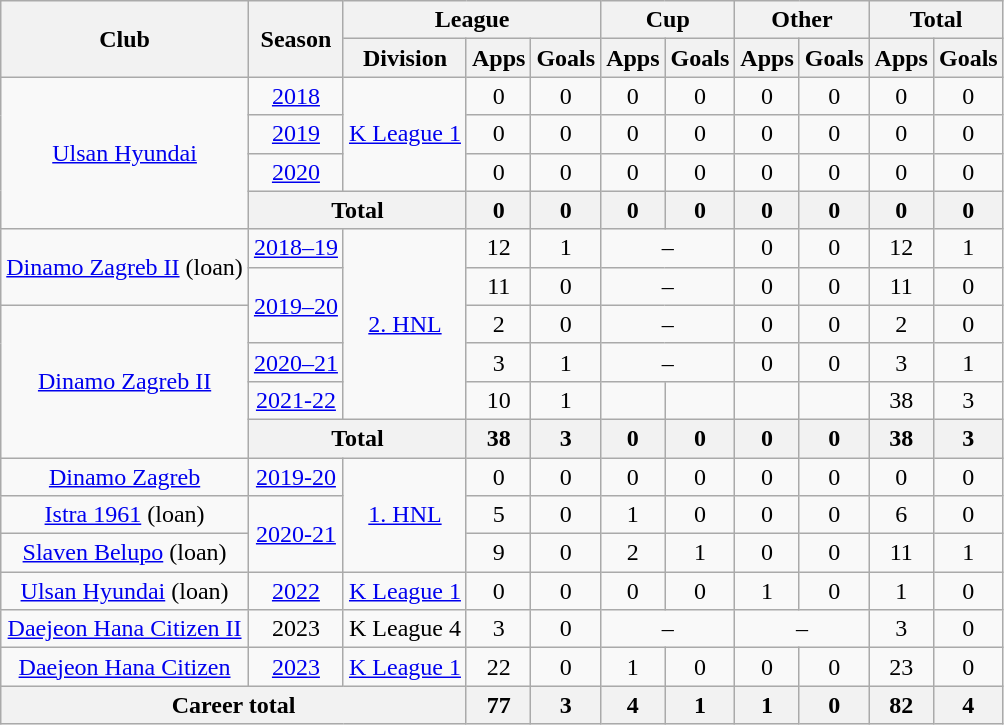<table class="wikitable" style="text-align: center">
<tr>
<th rowspan="2">Club</th>
<th rowspan="2">Season</th>
<th colspan="3">League</th>
<th colspan="2">Cup</th>
<th colspan="2">Other</th>
<th colspan="2">Total</th>
</tr>
<tr>
<th>Division</th>
<th>Apps</th>
<th>Goals</th>
<th>Apps</th>
<th>Goals</th>
<th>Apps</th>
<th>Goals</th>
<th>Apps</th>
<th>Goals</th>
</tr>
<tr>
<td rowspan="4"><a href='#'>Ulsan Hyundai</a></td>
<td><a href='#'>2018</a></td>
<td rowspan="3"><a href='#'>K League 1</a></td>
<td>0</td>
<td>0</td>
<td>0</td>
<td>0</td>
<td>0</td>
<td>0</td>
<td>0</td>
<td>0</td>
</tr>
<tr>
<td><a href='#'>2019</a></td>
<td>0</td>
<td>0</td>
<td>0</td>
<td>0</td>
<td>0</td>
<td>0</td>
<td>0</td>
<td>0</td>
</tr>
<tr>
<td><a href='#'>2020</a></td>
<td>0</td>
<td>0</td>
<td>0</td>
<td>0</td>
<td>0</td>
<td>0</td>
<td>0</td>
<td>0</td>
</tr>
<tr>
<th colspan=2>Total</th>
<th>0</th>
<th>0</th>
<th>0</th>
<th>0</th>
<th>0</th>
<th>0</th>
<th>0</th>
<th>0</th>
</tr>
<tr>
<td rowspan="2"><a href='#'>Dinamo Zagreb II</a> (loan)</td>
<td><a href='#'>2018–19</a></td>
<td rowspan="5"><a href='#'>2. HNL</a></td>
<td>12</td>
<td>1</td>
<td colspan="2">–</td>
<td>0</td>
<td>0</td>
<td>12</td>
<td>1</td>
</tr>
<tr>
<td rowspan="2"><a href='#'>2019–20</a></td>
<td>11</td>
<td>0</td>
<td colspan="2">–</td>
<td>0</td>
<td>0</td>
<td>11</td>
<td>0</td>
</tr>
<tr>
<td rowspan="4"><a href='#'>Dinamo Zagreb II</a></td>
<td>2</td>
<td>0</td>
<td colspan="2">–</td>
<td>0</td>
<td>0</td>
<td>2</td>
<td>0</td>
</tr>
<tr>
<td rowspan="1"><a href='#'>2020–21</a></td>
<td>3</td>
<td>1</td>
<td colspan="2">–</td>
<td>0</td>
<td>0</td>
<td>3</td>
<td>1</td>
</tr>
<tr>
<td><a href='#'>2021-22</a></td>
<td>10</td>
<td>1</td>
<td></td>
<td></td>
<td></td>
<td></td>
<td>38</td>
<td>3</td>
</tr>
<tr>
<th colspan="2">Total</th>
<th>38</th>
<th>3</th>
<th>0</th>
<th>0</th>
<th>0</th>
<th>0</th>
<th>38</th>
<th>3</th>
</tr>
<tr>
<td><a href='#'>Dinamo Zagreb</a></td>
<td><a href='#'>2019-20</a></td>
<td rowspan="3"><a href='#'>1. HNL</a></td>
<td>0</td>
<td>0</td>
<td>0</td>
<td>0</td>
<td>0</td>
<td>0</td>
<td>0</td>
<td>0</td>
</tr>
<tr>
<td><a href='#'>Istra 1961</a> (loan)</td>
<td rowspan="2"><a href='#'>2020-21</a></td>
<td>5</td>
<td>0</td>
<td>1</td>
<td>0</td>
<td>0</td>
<td>0</td>
<td>6</td>
<td>0</td>
</tr>
<tr>
<td><a href='#'>Slaven Belupo</a> (loan)</td>
<td>9</td>
<td>0</td>
<td>2</td>
<td>1</td>
<td>0</td>
<td>0</td>
<td>11</td>
<td>1</td>
</tr>
<tr>
<td><a href='#'>Ulsan Hyundai</a> (loan)</td>
<td><a href='#'>2022</a></td>
<td><a href='#'>K League 1</a></td>
<td>0</td>
<td>0</td>
<td>0</td>
<td>0</td>
<td>1</td>
<td>0</td>
<td>1</td>
<td>0</td>
</tr>
<tr>
<td><a href='#'>Daejeon Hana Citizen II</a></td>
<td>2023</td>
<td>K League 4</td>
<td>3</td>
<td>0</td>
<td colspan="2">–</td>
<td colspan="2">–</td>
<td>3</td>
<td>0</td>
</tr>
<tr>
<td><a href='#'>Daejeon Hana Citizen</a></td>
<td><a href='#'>2023</a></td>
<td><a href='#'>K League 1</a></td>
<td>22</td>
<td>0</td>
<td>1</td>
<td>0</td>
<td>0</td>
<td>0</td>
<td>23</td>
<td>0</td>
</tr>
<tr>
<th colspan="3">Career total</th>
<th>77</th>
<th>3</th>
<th>4</th>
<th>1</th>
<th>1</th>
<th>0</th>
<th>82</th>
<th>4</th>
</tr>
</table>
